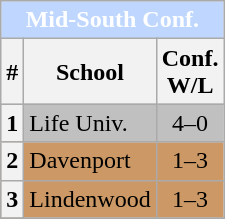<table class="wikitable sortable collapsible collapsed">
<tr>
<th colspan=3 style="background:#BFD7FF; color:white">Mid-South Conf.</th>
</tr>
<tr>
<th>#</th>
<th>School</th>
<th>Conf. <br> W/L</th>
</tr>
<tr style="background:silver">
<th>1</th>
<td>Life Univ.</td>
<td align="center">4–0</td>
</tr>
<tr style="background:#cc9966;">
<th>2</th>
<td>Davenport</td>
<td align="center">1–3</td>
</tr>
<tr style="background:#cc9966;">
<th>3</th>
<td>Lindenwood</td>
<td align="center">1–3</td>
</tr>
<tr>
</tr>
</table>
